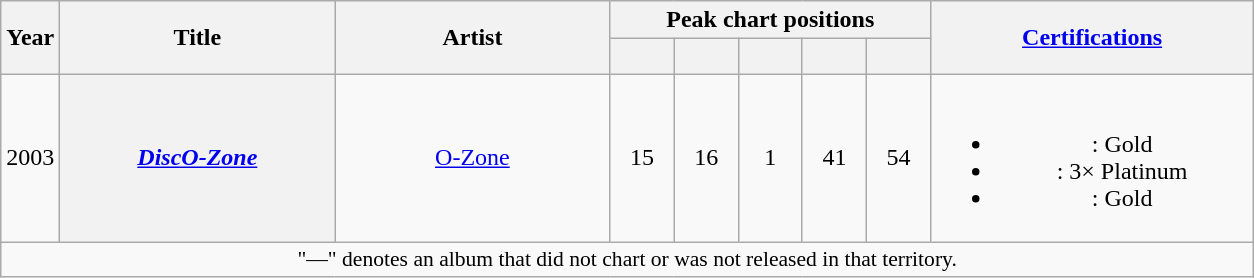<table class="wikitable plainrowheaders" style="text-align:center;">
<tr>
<th scope="col" rowspan="2" style="width:1em;">Year</th>
<th scope="col" rowspan="2" style="width:11em;">Title</th>
<th scope="col" rowspan="2" style="width:11em;">Artist</th>
<th scope="col" colspan="5">Peak chart positions</th>
<th scope="col" rowspan="2" style="width:13em;"><a href='#'>Certifications</a></th>
</tr>
<tr>
<th scope="col" style="width:2.5em;font-size:90%;"><a href='#'></a><br></th>
<th scope="col" style="width:2.5em;font-size:90%;"><a href='#'></a><br></th>
<th scope="col" style="width:2.5em;font-size:90%;"><a href='#'></a><br></th>
<th scope="col" style="width:2.5em;font-size:90%;"><a href='#'></a><br></th>
<th scope="col" style="width:2.5em;font-size:90%;"><a href='#'></a><br></th>
</tr>
<tr>
<td>2003</td>
<th scope="row"><em><a href='#'>DiscO-Zone</a></em></th>
<td rowspan="1"><a href='#'>O-Zone</a></td>
<td>15</td>
<td>16</td>
<td>1</td>
<td>41</td>
<td>54</td>
<td><br><ul><li><a href='#'></a>: Gold</li><li><a href='#'></a>: 3× Platinum</li><li><a href='#'></a>: Gold</li></ul></td>
</tr>
<tr>
<td colspan="9" style="font-size:90%">"—" denotes an album that did not chart or was not released in that territory.</td>
</tr>
</table>
